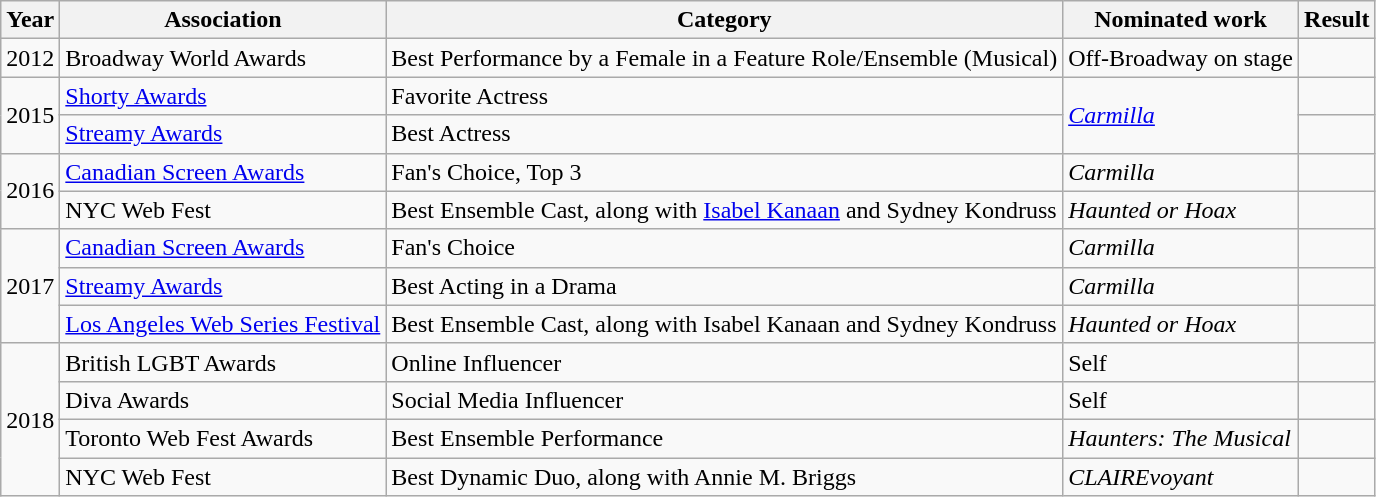<table class="wikitable sortable">
<tr>
<th>Year</th>
<th>Association</th>
<th>Category</th>
<th>Nominated work</th>
<th>Result</th>
</tr>
<tr>
<td>2012</td>
<td>Broadway World Awards</td>
<td>Best Performance by a Female in a Feature Role/Ensemble (Musical)</td>
<td rowspan=1>Off-Broadway on stage</td>
<td></td>
</tr>
<tr>
<td rowspan=2>2015</td>
<td><a href='#'>Shorty Awards</a></td>
<td>Favorite Actress</td>
<td rowspan="2"><a href='#'><em>Carmilla</em></a></td>
<td></td>
</tr>
<tr>
<td><a href='#'>Streamy Awards</a></td>
<td>Best Actress</td>
<td></td>
</tr>
<tr>
<td rowspan=2>2016</td>
<td><a href='#'>Canadian Screen Awards</a></td>
<td>Fan's Choice, Top 3</td>
<td><em>Carmilla</em></td>
<td></td>
</tr>
<tr>
<td>NYC Web Fest</td>
<td>Best Ensemble Cast, along with <a href='#'>Isabel Kanaan</a> and Sydney Kondruss</td>
<td><em>Haunted or Hoax</em></td>
<td></td>
</tr>
<tr>
<td rowspan=3>2017</td>
<td><a href='#'>Canadian Screen Awards</a></td>
<td>Fan's Choice</td>
<td><em>Carmilla</em></td>
<td></td>
</tr>
<tr>
<td><a href='#'>Streamy Awards</a></td>
<td>Best Acting in a Drama</td>
<td><em>Carmilla</em></td>
<td></td>
</tr>
<tr>
<td><a href='#'>Los Angeles Web Series Festival</a></td>
<td>Best Ensemble Cast, along with Isabel Kanaan and Sydney Kondruss</td>
<td><em>Haunted or Hoax</em></td>
<td></td>
</tr>
<tr>
<td rowspan=4>2018</td>
<td>British LGBT Awards</td>
<td>Online Influencer</td>
<td>Self</td>
<td></td>
</tr>
<tr>
<td>Diva Awards</td>
<td>Social Media Influencer</td>
<td>Self</td>
<td></td>
</tr>
<tr>
<td>Toronto Web Fest Awards</td>
<td>Best Ensemble Performance</td>
<td><em>Haunters: The Musical</em></td>
<td></td>
</tr>
<tr>
<td>NYC Web Fest</td>
<td>Best Dynamic Duo, along with Annie M. Briggs</td>
<td><em>CLAIREvoyant</em></td>
<td></td>
</tr>
</table>
